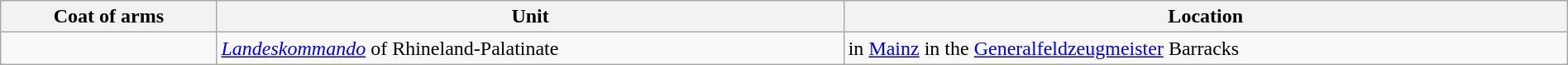<table class="wikitable sortable" width="100%">
<tr class="hintergrundfarbe7">
<th class="unsortable">Coat of arms</th>
<th>Unit</th>
<th>Location</th>
</tr>
<tr>
<td align="center"></td>
<td><em><a href='#'>Landeskommando</a></em> of Rhineland-Palatinate</td>
<td>in <a href='#'>Mainz</a> in the <a href='#'>Generalfeldzeugmeister</a> Barracks</td>
</tr>
</table>
